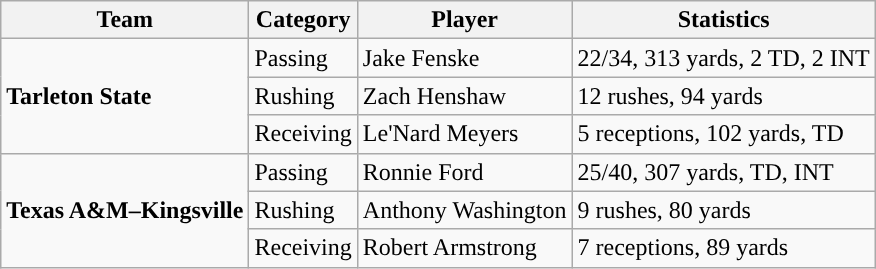<table class="wikitable" style="float: left;">
<tr>
<th>Team</th>
<th>Category</th>
<th>Player</th>
<th>Statistics</th>
</tr>
<tr>
<td rowspan=3><strong>Tarleton State</strong></td>
<td>Passing</td>
<td>Jake Fenske</td>
<td>22/34, 313 yards, 2 TD, 2 INT</td>
</tr>
<tr>
<td>Rushing</td>
<td>Zach Henshaw</td>
<td>12 rushes, 94 yards</td>
</tr>
<tr>
<td>Receiving</td>
<td>Le'Nard Meyers</td>
<td>5 receptions, 102 yards, TD</td>
</tr>
<tr>
<td rowspan=3><strong>Texas A&M–Kingsville</strong></td>
<td>Passing</td>
<td>Ronnie Ford</td>
<td>25/40, 307 yards, TD, INT</td>
</tr>
<tr>
<td>Rushing</td>
<td>Anthony Washington</td>
<td>9 rushes, 80 yards</td>
</tr>
<tr>
<td>Receiving</td>
<td>Robert Armstrong</td>
<td>7 receptions, 89 yards</td>
</tr>
</table>
